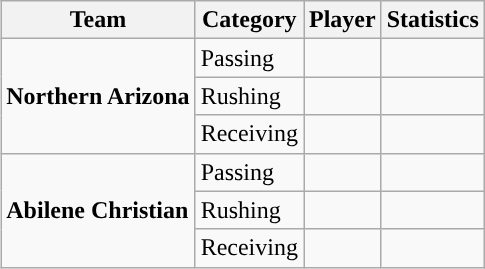<table class="wikitable" style="float: right;">
<tr>
<th>Team</th>
<th>Category</th>
<th>Player</th>
<th>Statistics</th>
</tr>
<tr>
<td rowspan=3><strong>Northern Arizona</strong></td>
<td>Passing</td>
<td></td>
<td></td>
</tr>
<tr>
<td>Rushing</td>
<td></td>
<td></td>
</tr>
<tr>
<td>Receiving</td>
<td></td>
<td></td>
</tr>
<tr>
<td rowspan=3><strong>Abilene Christian</strong></td>
<td>Passing</td>
<td></td>
<td></td>
</tr>
<tr>
<td>Rushing</td>
<td></td>
<td></td>
</tr>
<tr>
<td>Receiving</td>
<td></td>
<td></td>
</tr>
</table>
